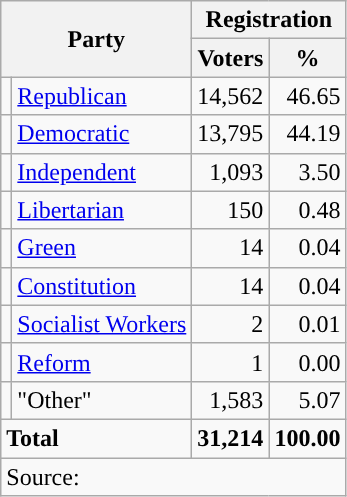<table class="wikitable">
<tr>
<th colspan="2" rowspan="2">Party</th>
<th colspan="2">Registration</th>
</tr>
<tr>
<th>Voters</th>
<th>%</th>
</tr>
<tr>
<td style="background-color:"></td>
<td><a href='#'>Republican</a></td>
<td style="text-align:right;">14,562</td>
<td style="text-align:right;">46.65</td>
</tr>
<tr>
<td style="background-color:"></td>
<td><a href='#'>Democratic</a></td>
<td style="text-align:right;">13,795</td>
<td style="text-align:right;">44.19</td>
</tr>
<tr>
<td style="background-color:"></td>
<td><a href='#'>Independent</a></td>
<td style="text-align:right;">1,093</td>
<td style="text-align:right;">3.50</td>
</tr>
<tr>
<td style="background-color:"></td>
<td><a href='#'>Libertarian</a></td>
<td style="text-align:right;">150</td>
<td style="text-align:right;">0.48</td>
</tr>
<tr>
<td style="background-color:"></td>
<td><a href='#'>Green</a></td>
<td style="text-align:right;">14</td>
<td style="text-align:right;">0.04</td>
</tr>
<tr>
<td style="background-color:"></td>
<td><a href='#'>Constitution</a></td>
<td style="text-align:right;">14</td>
<td style="text-align:right;">0.04</td>
</tr>
<tr>
<td style="background-color:"></td>
<td><a href='#'>Socialist Workers</a></td>
<td style="text-align:right;">2</td>
<td style="text-align:right;">0.01</td>
</tr>
<tr>
<td style="background-color:"></td>
<td><a href='#'>Reform</a></td>
<td style="text-align:right;">1</td>
<td style="text-align:right;">0.00</td>
</tr>
<tr>
<td></td>
<td>"Other"</td>
<td style="text-align:right;">1,583</td>
<td style="text-align:right;">5.07</td>
</tr>
<tr>
<td colspan="2"><strong>Total</strong></td>
<td style="text-align:right;"><strong>31,214</strong></td>
<td style="text-align:right;"><strong>100.00</strong></td>
</tr>
<tr>
<td colspan="4">Source: <em></em></td>
</tr>
</table>
